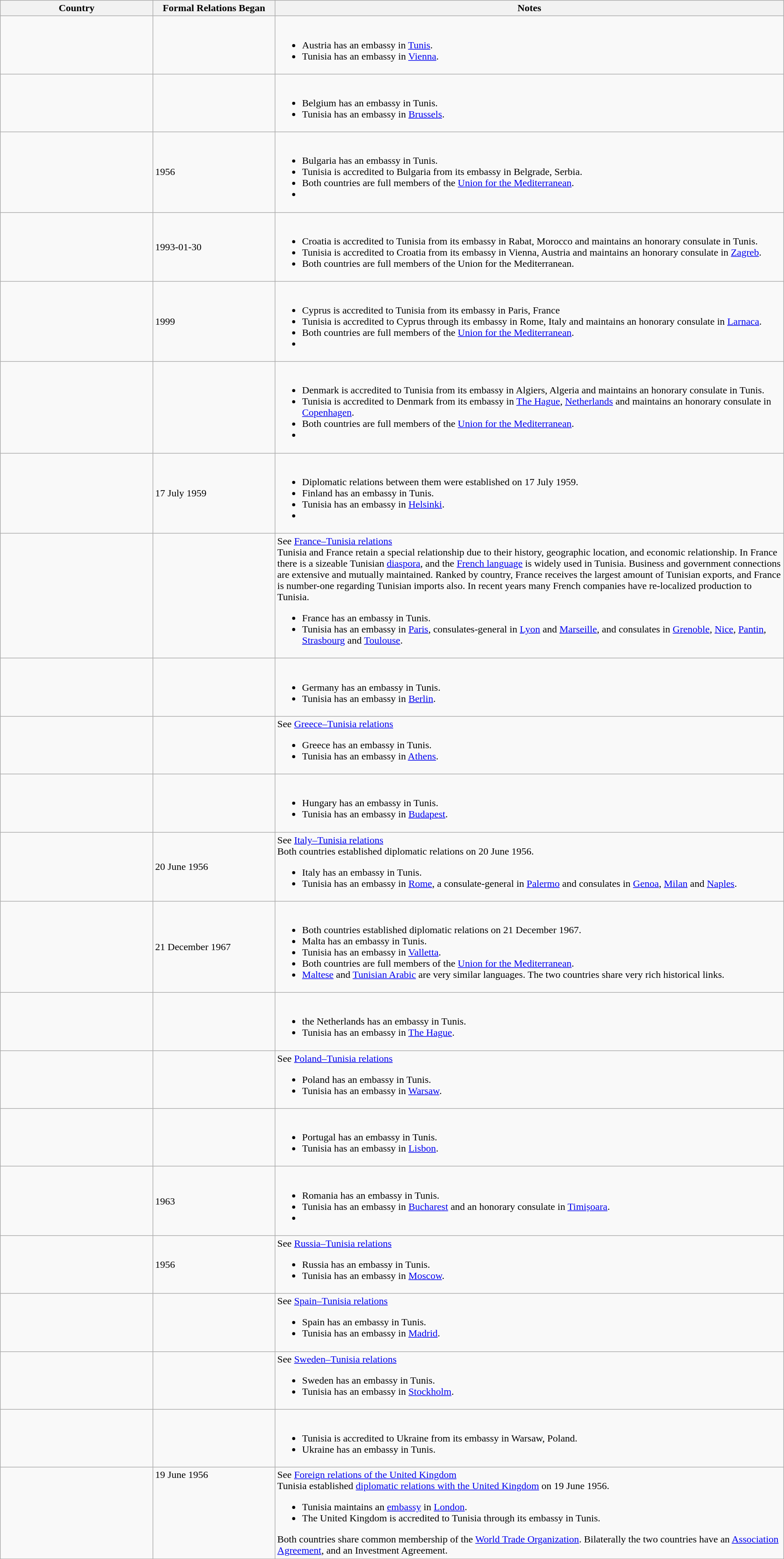<table class="wikitable sortable" border="1" style="width:100%; margin:auto;">
<tr>
<th width="15%">Country</th>
<th width="12%">Formal Relations Began</th>
<th width="50%">Notes</th>
</tr>
<tr -valign="top">
<td></td>
<td></td>
<td><br><ul><li>Austria has an embassy in <a href='#'>Tunis</a>.</li><li>Tunisia has an embassy in <a href='#'>Vienna</a>.</li></ul></td>
</tr>
<tr -valign="top">
<td></td>
<td></td>
<td><br><ul><li>Belgium has an embassy in Tunis.</li><li>Tunisia has an embassy in <a href='#'>Brussels</a>.</li></ul></td>
</tr>
<tr -valign="top">
<td></td>
<td>1956</td>
<td><br><ul><li>Bulgaria has an embassy in Tunis.</li><li>Tunisia is accredited to Bulgaria from its embassy in Belgrade, Serbia.</li><li>Both countries are full members of the <a href='#'>Union for the Mediterranean</a>.</li><li></li></ul></td>
</tr>
<tr -valign="top">
<td></td>
<td>1993-01-30</td>
<td><br><ul><li>Croatia is accredited to Tunisia from its embassy in Rabat, Morocco and maintains an honorary consulate in Tunis.</li><li>Tunisia is accredited to Croatia from its embassy in Vienna, Austria and maintains an honorary consulate in <a href='#'>Zagreb</a>.</li><li>Both countries are full members of the Union for the Mediterranean.</li></ul></td>
</tr>
<tr -valign="top">
<td></td>
<td>1999</td>
<td><br><ul><li>Cyprus is accredited to Tunisia from its embassy in Paris, France</li><li>Tunisia is accredited to Cyprus through its embassy in Rome, Italy and maintains an honorary consulate in <a href='#'>Larnaca</a>.</li><li>Both countries are full members of the <a href='#'>Union for the Mediterranean</a>.</li><li></li></ul></td>
</tr>
<tr -valign="top">
<td></td>
<td></td>
<td><br><ul><li>Denmark is accredited to Tunisia from its embassy in Algiers, Algeria and maintains an honorary consulate in Tunis.</li><li>Tunisia is accredited to Denmark from its embassy in <a href='#'>The Hague</a>, <a href='#'>Netherlands</a> and maintains an honorary consulate in <a href='#'>Copenhagen</a>.</li><li>Both countries are full members of the <a href='#'>Union for the Mediterranean</a>.</li><li></li></ul></td>
</tr>
<tr -valign="top">
<td></td>
<td>17 July 1959</td>
<td><br><ul><li>Diplomatic relations between them were established on 17 July 1959.</li><li>Finland has an embassy in Tunis.</li><li>Tunisia has an embassy in <a href='#'>Helsinki</a>.</li><li> </li></ul></td>
</tr>
<tr valign="top">
<td></td>
<td></td>
<td>See <a href='#'>France–Tunisia relations</a><br>Tunisia and France retain a special relationship due to their history, geographic location, and economic relationship. In France there is a sizeable Tunisian <a href='#'>diaspora</a>, and the <a href='#'>French language</a> is widely used in Tunisia. Business and government connections are extensive and mutually maintained. Ranked by country, France receives the largest amount of Tunisian exports, and France is number-one regarding Tunisian imports also. In recent years many French companies have re-localized production to Tunisia.<ul><li>France has an embassy in Tunis.</li><li>Tunisia has an embassy in <a href='#'>Paris</a>, consulates-general in <a href='#'>Lyon</a> and <a href='#'>Marseille</a>, and consulates in <a href='#'>Grenoble</a>, <a href='#'>Nice</a>, <a href='#'>Pantin</a>, <a href='#'>Strasbourg</a> and <a href='#'>Toulouse</a>.</li></ul></td>
</tr>
<tr -valign="top">
<td></td>
<td></td>
<td><br><ul><li>Germany has an embassy in Tunis.</li><li>Tunisia has an embassy in <a href='#'>Berlin</a>.</li></ul></td>
</tr>
<tr -valign="top">
<td></td>
<td></td>
<td>See <a href='#'>Greece–Tunisia relations</a><br><ul><li>Greece has an embassy in Tunis.</li><li>Tunisia has an embassy in <a href='#'>Athens</a>.</li></ul></td>
</tr>
<tr -valign="top">
<td></td>
<td></td>
<td><br><ul><li>Hungary has an embassy in Tunis.</li><li>Tunisia has an embassy in <a href='#'>Budapest</a>.</li></ul></td>
</tr>
<tr -valign="top">
<td></td>
<td>20 June 1956</td>
<td>See <a href='#'>Italy–Tunisia relations</a><br>Both countries established diplomatic relations on 20 June 1956.<ul><li>Italy has an embassy in Tunis.</li><li>Tunisia has an embassy in <a href='#'>Rome</a>, a consulate-general in <a href='#'>Palermo</a> and consulates in <a href='#'>Genoa</a>, <a href='#'>Milan</a> and <a href='#'>Naples</a>.</li></ul></td>
</tr>
<tr -valign="top">
<td></td>
<td>21 December 1967</td>
<td><br><ul><li>Both countries established diplomatic relations on 21 December 1967.</li><li>Malta has an embassy in Tunis.</li><li>Tunisia has an embassy in <a href='#'>Valletta</a>.</li><li>Both countries are full members of the <a href='#'>Union for the Mediterranean</a>.</li><li><a href='#'>Maltese</a> and <a href='#'>Tunisian Arabic</a> are very similar languages. The two countries share very rich historical links.</li></ul></td>
</tr>
<tr -valign="top">
<td></td>
<td></td>
<td><br><ul><li>the Netherlands has an embassy in Tunis.</li><li>Tunisia has an embassy in <a href='#'>The Hague</a>.</li></ul></td>
</tr>
<tr valign="top">
<td></td>
<td></td>
<td>See <a href='#'>Poland–Tunisia relations</a><br><ul><li>Poland has an embassy in Tunis.</li><li>Tunisia has an embassy in <a href='#'>Warsaw</a>.</li></ul></td>
</tr>
<tr -valign="top">
<td></td>
<td></td>
<td><br><ul><li>Portugal has an embassy in Tunis.</li><li>Tunisia has an embassy in <a href='#'>Lisbon</a>.</li></ul></td>
</tr>
<tr -valign="top">
<td></td>
<td>1963</td>
<td><br><ul><li>Romania has an embassy in Tunis.</li><li>Tunisia has an embassy in <a href='#'>Bucharest</a> and an honorary consulate in <a href='#'>Timișoara</a>.</li><li></li></ul></td>
</tr>
<tr -valign="top">
<td></td>
<td>1956</td>
<td>See <a href='#'>Russia–Tunisia relations</a><br><ul><li>Russia has an embassy in Tunis.</li><li>Tunisia has an embassy in <a href='#'>Moscow</a>.</li></ul></td>
</tr>
<tr -valign="top">
<td></td>
<td></td>
<td>See <a href='#'>Spain–Tunisia relations</a><br><ul><li>Spain has an embassy in Tunis.</li><li>Tunisia has an embassy in <a href='#'>Madrid</a>.</li></ul></td>
</tr>
<tr -valign="top">
<td></td>
<td></td>
<td>See <a href='#'>Sweden–Tunisia relations</a><br><ul><li>Sweden has an embassy in Tunis.</li><li>Tunisia has an embassy in <a href='#'>Stockholm</a>.</li></ul></td>
</tr>
<tr -valign="top">
<td></td>
<td></td>
<td><br><ul><li>Tunisia is accredited to Ukraine from its embassy in Warsaw, Poland.</li><li>Ukraine has an embassy in Tunis.</li></ul></td>
</tr>
<tr valign="top">
<td></td>
<td>19 June 1956</td>
<td>See <a href='#'>Foreign relations of the United Kingdom</a><br>Tunisia established <a href='#'>diplomatic relations with the United Kingdom</a> on 19 June 1956.<ul><li>Tunisia maintains an <a href='#'>embassy</a> in <a href='#'>London</a>.</li><li>The United Kingdom is accredited to Tunisia through its embassy in Tunis.</li></ul>Both countries share common membership of the <a href='#'>World Trade Organization</a>. Bilaterally the two countries have an <a href='#'>Association Agreement</a>, and an Investment Agreement.</td>
</tr>
</table>
